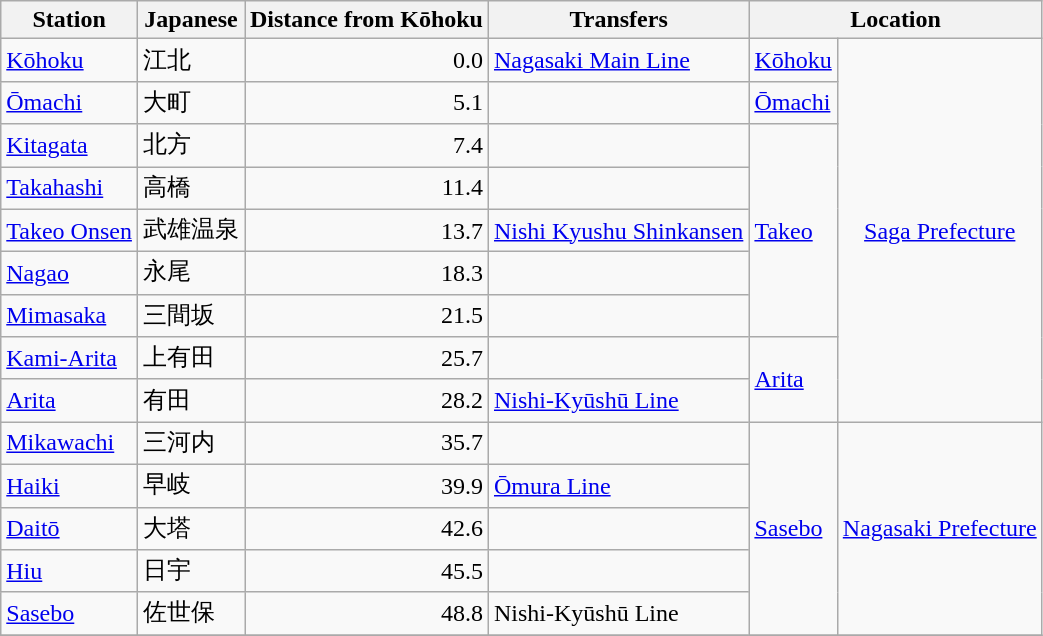<table table class="wikitable">
<tr>
<th>Station</th>
<th>Japanese</th>
<th>Distance from Kōhoku</th>
<th>Transfers</th>
<th colspan="2">Location</th>
</tr>
<tr>
<td><a href='#'>Kōhoku</a></td>
<td>江北</td>
<td align="right">0.0</td>
<td><a href='#'>Nagasaki Main Line</a></td>
<td rowspan="1"><a href='#'>Kōhoku</a></td>
<td rowspan="9" align="center"><a href='#'>Saga Prefecture</a></td>
</tr>
<tr>
<td><a href='#'>Ōmachi</a></td>
<td>大町</td>
<td align="right">5.1</td>
<td> </td>
<td rowspan="1"><a href='#'>Ōmachi</a></td>
</tr>
<tr>
<td><a href='#'>Kitagata</a></td>
<td>北方</td>
<td align="right">7.4</td>
<td> </td>
<td rowspan="5"><a href='#'>Takeo</a></td>
</tr>
<tr>
<td><a href='#'>Takahashi</a></td>
<td>高橋</td>
<td align="right">11.4</td>
<td> </td>
</tr>
<tr>
<td><a href='#'>Takeo Onsen</a></td>
<td>武雄温泉</td>
<td align="right">13.7</td>
<td><a href='#'>Nishi Kyushu Shinkansen</a></td>
</tr>
<tr>
<td><a href='#'>Nagao</a></td>
<td>永尾</td>
<td align="right">18.3</td>
<td> </td>
</tr>
<tr>
<td><a href='#'>Mimasaka</a></td>
<td>三間坂</td>
<td align="right">21.5</td>
<td> </td>
</tr>
<tr>
<td><a href='#'>Kami-Arita</a></td>
<td>上有田</td>
<td align="right">25.7</td>
<td> </td>
<td rowspan="2"><a href='#'>Arita</a></td>
</tr>
<tr>
<td><a href='#'>Arita</a></td>
<td>有田</td>
<td align="right">28.2</td>
<td><a href='#'>Nishi-Kyūshū Line</a></td>
</tr>
<tr>
<td><a href='#'>Mikawachi</a></td>
<td>三河内</td>
<td align="right">35.7</td>
<td> </td>
<td rowspan="5"><a href='#'>Sasebo</a></td>
<td rowspan="5" align="center"><a href='#'>Nagasaki Prefecture</a></td>
</tr>
<tr>
<td><a href='#'>Haiki</a></td>
<td>早岐</td>
<td align="right">39.9</td>
<td><a href='#'>Ōmura Line</a></td>
</tr>
<tr>
<td><a href='#'>Daitō</a></td>
<td>大塔</td>
<td align="right">42.6</td>
<td> </td>
</tr>
<tr>
<td><a href='#'>Hiu</a></td>
<td>日宇</td>
<td align="right">45.5</td>
<td> </td>
</tr>
<tr>
<td><a href='#'>Sasebo</a></td>
<td>佐世保</td>
<td align="right">48.8</td>
<td>Nishi-Kyūshū Line</td>
</tr>
<tr>
</tr>
</table>
